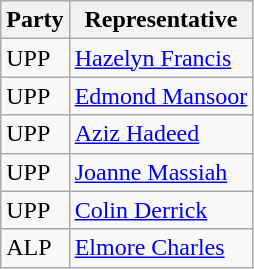<table class="wikitable">
<tr>
<th><strong>Party</strong></th>
<th><strong>Representative</strong></th>
</tr>
<tr>
<td>UPP</td>
<td><a href='#'>Hazelyn Francis</a></td>
</tr>
<tr>
<td>UPP</td>
<td><a href='#'>Edmond Mansoor</a></td>
</tr>
<tr>
<td>UPP</td>
<td><a href='#'>Aziz Hadeed</a></td>
</tr>
<tr>
<td>UPP</td>
<td><a href='#'>Joanne Massiah</a></td>
</tr>
<tr>
<td>UPP</td>
<td><a href='#'>Colin Derrick</a></td>
</tr>
<tr>
<td>ALP</td>
<td><a href='#'>Elmore Charles</a></td>
</tr>
</table>
